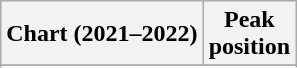<table class="wikitable sortable plainrowheaders" style="text-align:center">
<tr>
<th scope="col">Chart (2021–2022)</th>
<th scope="col">Peak<br>position</th>
</tr>
<tr>
</tr>
<tr>
</tr>
<tr>
</tr>
<tr ->
</tr>
<tr>
</tr>
</table>
